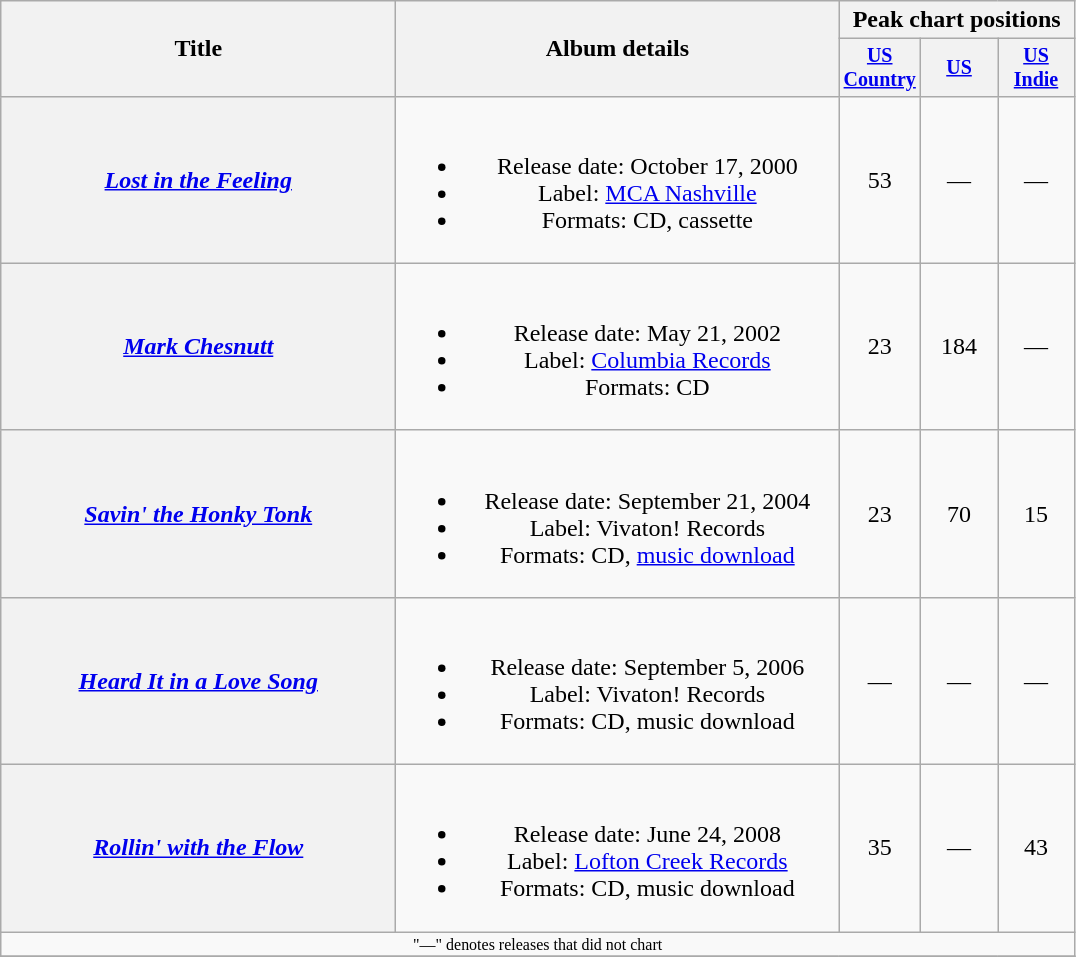<table class="wikitable plainrowheaders" style="text-align:center;">
<tr>
<th rowspan="2" style="width:16em;">Title</th>
<th rowspan="2" style="width:18em;">Album details</th>
<th colspan="3">Peak chart positions</th>
</tr>
<tr style="font-size:smaller;">
<th width="45"><a href='#'>US Country</a><br></th>
<th width="45"><a href='#'>US</a><br></th>
<th width="45"><a href='#'>US<br>Indie</a><br></th>
</tr>
<tr>
<th scope="row"><em><a href='#'>Lost in the Feeling</a></em></th>
<td><br><ul><li>Release date: October 17, 2000</li><li>Label: <a href='#'>MCA Nashville</a></li><li>Formats: CD, cassette</li></ul></td>
<td>53</td>
<td>—</td>
<td>—</td>
</tr>
<tr>
<th scope="row"><em><a href='#'>Mark Chesnutt</a></em></th>
<td><br><ul><li>Release date: May 21, 2002</li><li>Label: <a href='#'>Columbia Records</a></li><li>Formats: CD</li></ul></td>
<td>23</td>
<td>184</td>
<td>—</td>
</tr>
<tr>
<th scope="row"><em><a href='#'>Savin' the Honky Tonk</a></em></th>
<td><br><ul><li>Release date: September 21, 2004</li><li>Label: Vivaton! Records</li><li>Formats: CD, <a href='#'>music download</a></li></ul></td>
<td>23</td>
<td>70</td>
<td>15</td>
</tr>
<tr>
<th scope="row"><em><a href='#'>Heard It in a Love Song</a></em></th>
<td><br><ul><li>Release date: September 5, 2006</li><li>Label: Vivaton! Records</li><li>Formats: CD, music download</li></ul></td>
<td>—</td>
<td>—</td>
<td>—</td>
</tr>
<tr>
<th scope="row"><em><a href='#'>Rollin' with the Flow</a></em></th>
<td><br><ul><li>Release date: June 24, 2008</li><li>Label: <a href='#'>Lofton Creek Records</a></li><li>Formats: CD, music download</li></ul></td>
<td>35</td>
<td>—</td>
<td>43</td>
</tr>
<tr>
<td colspan="10" style="font-size:8pt">"—" denotes releases that did not chart</td>
</tr>
<tr>
</tr>
</table>
